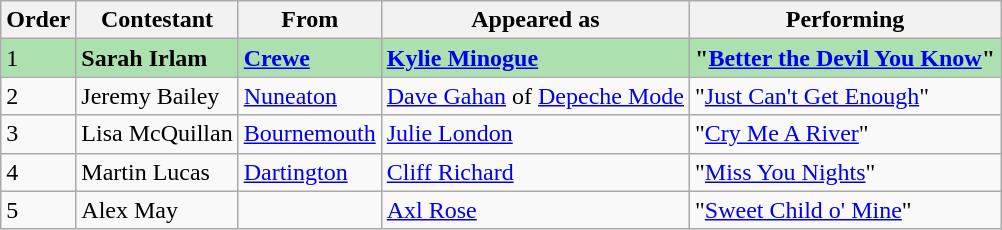<table class="wikitable">
<tr>
<th>Order</th>
<th>Contestant</th>
<th>From</th>
<th>Appeared as</th>
<th>Performing</th>
</tr>
<tr style="background:#ACE1AF;">
<td>1</td>
<td><strong>Sarah Irlam</strong></td>
<td><strong><a href='#'>Crewe</a></strong></td>
<td><strong><a href='#'>Kylie Minogue</a></strong></td>
<td><strong>"<a href='#'>Better the Devil You Know</a>"</strong></td>
</tr>
<tr>
<td>2</td>
<td>Jeremy Bailey</td>
<td><a href='#'>Nuneaton</a></td>
<td><a href='#'>Dave Gahan</a> of <a href='#'>Depeche Mode</a></td>
<td>"<a href='#'>Just Can't Get Enough</a>"</td>
</tr>
<tr>
<td>3</td>
<td>Lisa McQuillan</td>
<td><a href='#'>Bournemouth</a></td>
<td><a href='#'>Julie London</a></td>
<td>"<a href='#'>Cry Me A River</a>"</td>
</tr>
<tr>
<td>4</td>
<td>Martin Lucas</td>
<td><a href='#'>Dartington</a></td>
<td><a href='#'>Cliff Richard</a></td>
<td>"<a href='#'>Miss You Nights</a>"</td>
</tr>
<tr>
<td>5</td>
<td>Alex May</td>
<td></td>
<td><a href='#'>Axl Rose</a></td>
<td>"<a href='#'>Sweet Child o' Mine</a>"</td>
</tr>
</table>
